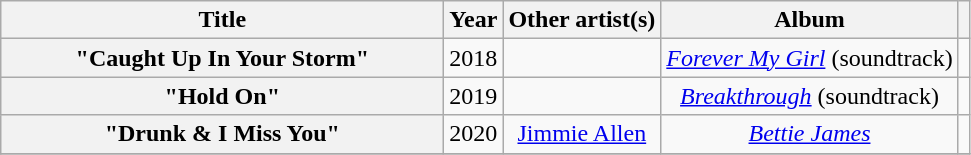<table class="wikitable plainrowheaders" style="text-align:center;">
<tr>
<th scope="col" style="width:18em;">Title</th>
<th scope="col">Year</th>
<th scope="col">Other artist(s)</th>
<th scope="col">Album</th>
<th scope="col"></th>
</tr>
<tr>
<th scope="row">"Caught Up In Your Storm"</th>
<td>2018</td>
<td></td>
<td><em><a href='#'>Forever My Girl</a></em> (soundtrack)</td>
<td></td>
</tr>
<tr>
<th scope="row">"Hold On"</th>
<td>2019</td>
<td></td>
<td><em><a href='#'>Breakthrough</a></em> (soundtrack)</td>
<td></td>
</tr>
<tr>
<th scope="row">"Drunk & I Miss You"</th>
<td>2020</td>
<td><a href='#'>Jimmie Allen</a></td>
<td><em><a href='#'>Bettie James</a></em></td>
<td></td>
</tr>
<tr>
</tr>
</table>
